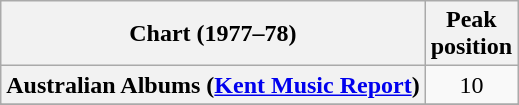<table class="wikitable sortable plainrowheaders" style="text-align:center">
<tr>
<th scope="col">Chart (1977–78)</th>
<th scope="col">Peak<br>position</th>
</tr>
<tr>
<th scope="row">Australian Albums (<a href='#'>Kent Music Report</a>)</th>
<td>10</td>
</tr>
<tr>
</tr>
<tr>
</tr>
<tr>
</tr>
<tr>
</tr>
<tr>
</tr>
<tr>
</tr>
<tr>
</tr>
<tr>
</tr>
</table>
